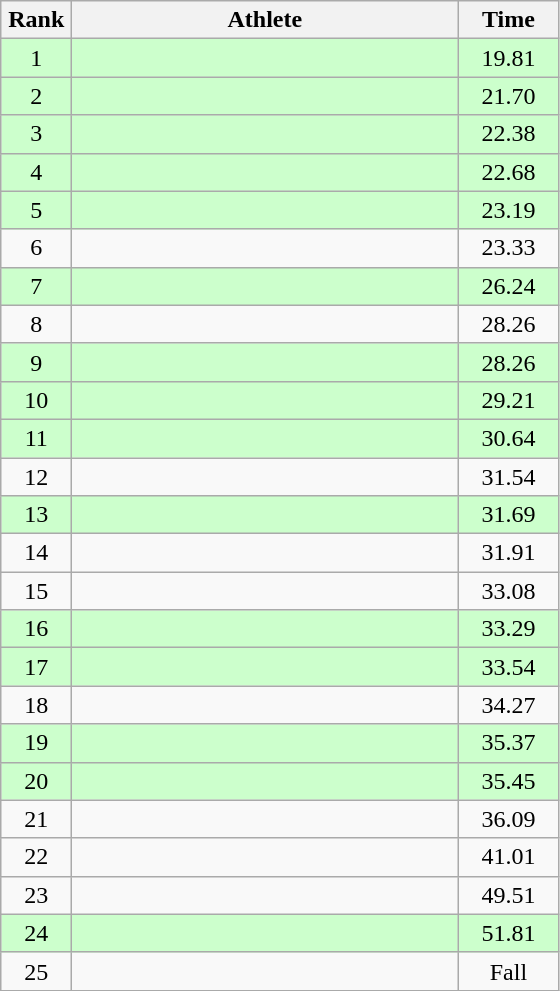<table class=wikitable style="text-align:center">
<tr>
<th width=40>Rank</th>
<th width=250>Athlete</th>
<th width=60>Time</th>
</tr>
<tr bgcolor="ccffcc">
<td>1</td>
<td align=left></td>
<td>19.81</td>
</tr>
<tr bgcolor="ccffcc">
<td>2</td>
<td align=left></td>
<td>21.70</td>
</tr>
<tr bgcolor="ccffcc">
<td>3</td>
<td align=left></td>
<td>22.38</td>
</tr>
<tr bgcolor="ccffcc">
<td>4</td>
<td align=left></td>
<td>22.68</td>
</tr>
<tr bgcolor="ccffcc">
<td>5</td>
<td align=left></td>
<td>23.19</td>
</tr>
<tr>
<td>6</td>
<td align=left></td>
<td>23.33</td>
</tr>
<tr bgcolor="ccffcc">
<td>7</td>
<td align=left></td>
<td>26.24</td>
</tr>
<tr>
<td>8</td>
<td align=left></td>
<td>28.26</td>
</tr>
<tr bgcolor="ccffcc">
<td>9</td>
<td align=left></td>
<td>28.26</td>
</tr>
<tr bgcolor="ccffcc">
<td>10</td>
<td align=left></td>
<td>29.21</td>
</tr>
<tr bgcolor="ccffcc">
<td>11</td>
<td align=left></td>
<td>30.64</td>
</tr>
<tr>
<td>12</td>
<td align=left></td>
<td>31.54</td>
</tr>
<tr bgcolor="ccffcc">
<td>13</td>
<td align=left></td>
<td>31.69</td>
</tr>
<tr>
<td>14</td>
<td align=left></td>
<td>31.91</td>
</tr>
<tr>
<td>15</td>
<td align=left></td>
<td>33.08</td>
</tr>
<tr bgcolor="ccffcc">
<td>16</td>
<td align=left></td>
<td>33.29</td>
</tr>
<tr bgcolor="ccffcc">
<td>17</td>
<td align=left></td>
<td>33.54</td>
</tr>
<tr>
<td>18</td>
<td align=left></td>
<td>34.27</td>
</tr>
<tr bgcolor="ccffcc">
<td>19</td>
<td align=left></td>
<td>35.37</td>
</tr>
<tr bgcolor="ccffcc">
<td>20</td>
<td align=left></td>
<td>35.45</td>
</tr>
<tr>
<td>21</td>
<td align=left></td>
<td>36.09</td>
</tr>
<tr>
<td>22</td>
<td align=left></td>
<td>41.01</td>
</tr>
<tr>
<td>23</td>
<td align=left></td>
<td>49.51</td>
</tr>
<tr bgcolor="ccffcc">
<td>24</td>
<td align=left></td>
<td>51.81</td>
</tr>
<tr>
<td>25</td>
<td align=left></td>
<td>Fall</td>
</tr>
</table>
